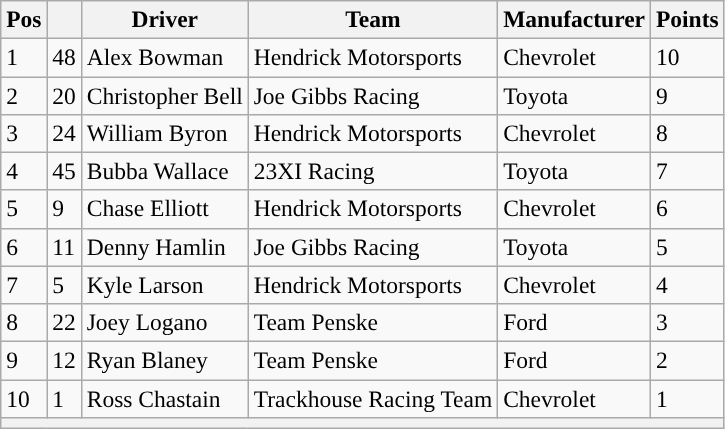<table class="wikitable" style="font-size:98%">
<tr>
<th>Pos</th>
<th></th>
<th>Driver</th>
<th>Team</th>
<th>Manufacturer</th>
<th>Points</th>
</tr>
<tr>
<td>1</td>
<td>48</td>
<td>Alex Bowman</td>
<td>Hendrick Motorsports</td>
<td>Chevrolet</td>
<td>10</td>
</tr>
<tr>
<td>2</td>
<td>20</td>
<td>Christopher Bell</td>
<td>Joe Gibbs Racing</td>
<td>Toyota</td>
<td>9</td>
</tr>
<tr>
<td>3</td>
<td>24</td>
<td>William Byron</td>
<td>Hendrick Motorsports</td>
<td>Chevrolet</td>
<td>8</td>
</tr>
<tr>
<td>4</td>
<td>45</td>
<td>Bubba Wallace</td>
<td>23XI Racing</td>
<td>Toyota</td>
<td>7</td>
</tr>
<tr>
<td>5</td>
<td>9</td>
<td>Chase Elliott</td>
<td>Hendrick Motorsports</td>
<td>Chevrolet</td>
<td>6</td>
</tr>
<tr>
<td>6</td>
<td>11</td>
<td>Denny Hamlin</td>
<td>Joe Gibbs Racing</td>
<td>Toyota</td>
<td>5</td>
</tr>
<tr>
<td>7</td>
<td>5</td>
<td>Kyle Larson</td>
<td>Hendrick Motorsports</td>
<td>Chevrolet</td>
<td>4</td>
</tr>
<tr>
<td>8</td>
<td>22</td>
<td>Joey Logano</td>
<td>Team Penske</td>
<td>Ford</td>
<td>3</td>
</tr>
<tr>
<td>9</td>
<td>12</td>
<td>Ryan Blaney</td>
<td>Team Penske</td>
<td>Ford</td>
<td>2</td>
</tr>
<tr>
<td>10</td>
<td>1</td>
<td>Ross Chastain</td>
<td>Trackhouse Racing Team</td>
<td>Chevrolet</td>
<td>1</td>
</tr>
<tr>
<th colspan="6"></th>
</tr>
</table>
